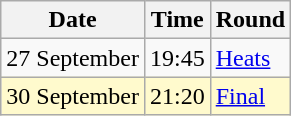<table class="wikitable">
<tr>
<th>Date</th>
<th>Time</th>
<th>Round</th>
</tr>
<tr>
<td>27 September</td>
<td>19:45</td>
<td><a href='#'>Heats</a></td>
</tr>
<tr style=background:lemonchiffon>
<td>30 September</td>
<td>21:20</td>
<td><a href='#'>Final</a></td>
</tr>
</table>
